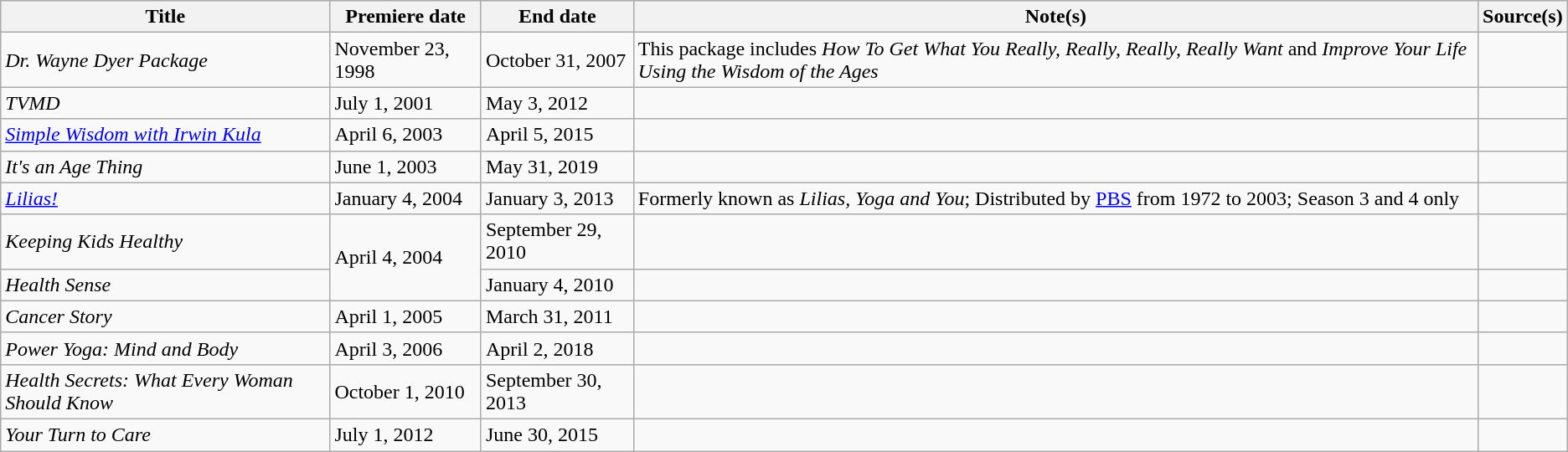<table class="wikitable sortable">
<tr>
<th>Title</th>
<th>Premiere date</th>
<th>End date</th>
<th>Note(s)</th>
<th>Source(s)</th>
</tr>
<tr>
<td><em>Dr. Wayne Dyer Package</em></td>
<td>November 23, 1998</td>
<td>October 31, 2007</td>
<td>This package includes <em>How To Get What You Really, Really, Really, Really Want</em> and <em>Improve Your Life Using the Wisdom of the Ages</em></td>
<td></td>
</tr>
<tr>
<td><em>TVMD</em></td>
<td>July 1, 2001</td>
<td>May 3, 2012</td>
<td></td>
<td></td>
</tr>
<tr>
<td><em><a href='#'>Simple Wisdom with Irwin Kula</a></em></td>
<td>April 6, 2003</td>
<td>April 5, 2015</td>
<td></td>
<td></td>
</tr>
<tr>
<td><em>It's an Age Thing</em></td>
<td>June 1, 2003</td>
<td>May 31, 2019</td>
<td></td>
<td></td>
</tr>
<tr>
<td><em><a href='#'>Lilias!</a></em></td>
<td>January 4, 2004</td>
<td>January 3, 2013</td>
<td>Formerly known as <em>Lilias, Yoga and You</em>; Distributed by <a href='#'>PBS</a> from 1972 to 2003; Season 3 and 4 only</td>
<td></td>
</tr>
<tr>
<td><em>Keeping Kids Healthy</em></td>
<td rowspan="2">April 4, 2004</td>
<td>September 29, 2010</td>
<td></td>
<td></td>
</tr>
<tr>
<td><em>Health Sense</em></td>
<td>January 4, 2010</td>
<td></td>
<td></td>
</tr>
<tr>
<td><em>Cancer Story</em></td>
<td>April 1, 2005</td>
<td>March 31, 2011</td>
<td></td>
<td></td>
</tr>
<tr>
<td><em>Power Yoga: Mind and Body</em></td>
<td>April 3, 2006</td>
<td>April 2, 2018</td>
<td></td>
<td></td>
</tr>
<tr>
<td><em>Health Secrets: What Every Woman Should Know</em></td>
<td>October 1, 2010</td>
<td>September 30, 2013</td>
<td></td>
<td></td>
</tr>
<tr>
<td><em>Your Turn to Care</em></td>
<td>July 1, 2012</td>
<td>June 30, 2015</td>
<td></td>
<td></td>
</tr>
</table>
